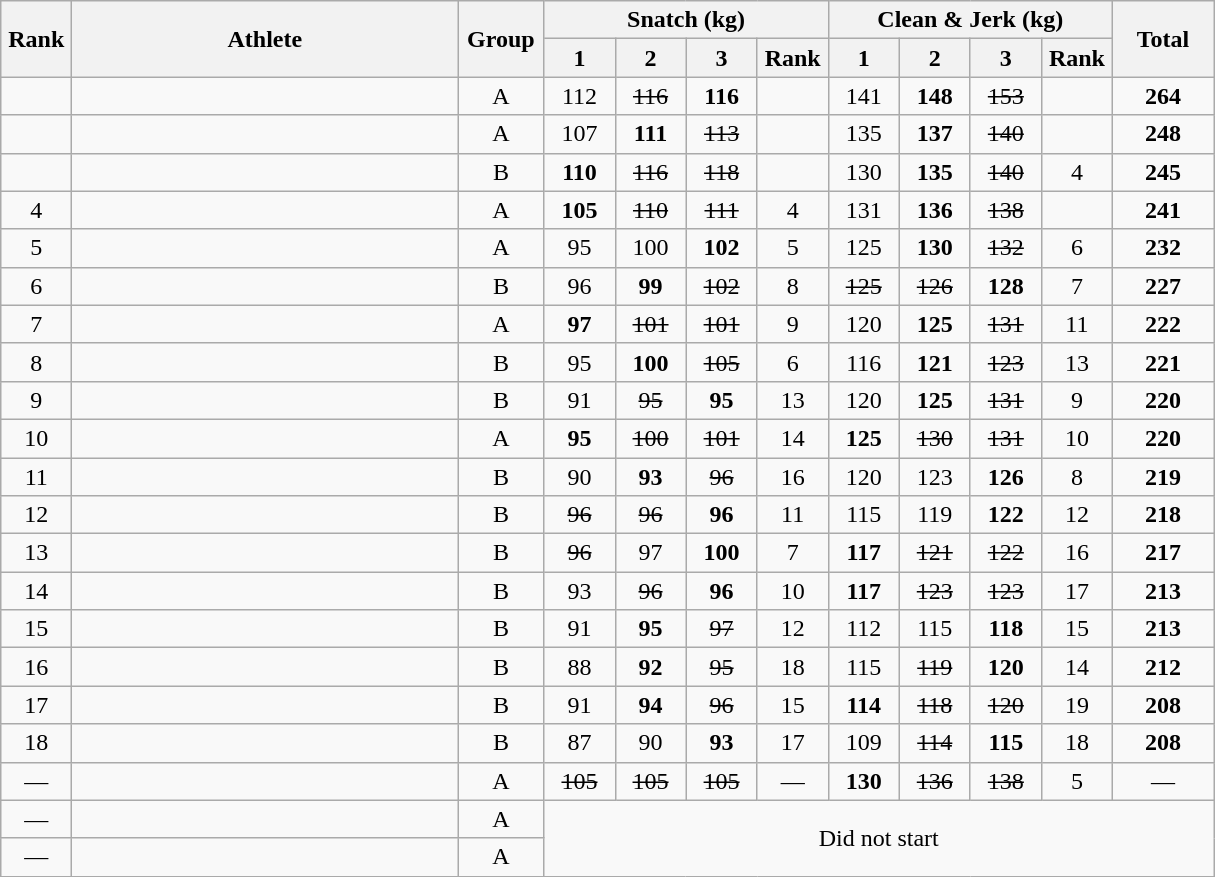<table class = "wikitable" style="text-align:center;">
<tr>
<th rowspan=2 width=40>Rank</th>
<th rowspan=2 width=250>Athlete</th>
<th rowspan=2 width=50>Group</th>
<th colspan=4>Snatch (kg)</th>
<th colspan=4>Clean & Jerk (kg)</th>
<th rowspan=2 width=60>Total</th>
</tr>
<tr>
<th width=40>1</th>
<th width=40>2</th>
<th width=40>3</th>
<th width=40>Rank</th>
<th width=40>1</th>
<th width=40>2</th>
<th width=40>3</th>
<th width=40>Rank</th>
</tr>
<tr>
<td></td>
<td align=left></td>
<td>A</td>
<td>112</td>
<td><s>116</s></td>
<td><strong>116</strong></td>
<td></td>
<td>141</td>
<td><strong>148</strong></td>
<td><s>153</s></td>
<td></td>
<td><strong>264</strong></td>
</tr>
<tr>
<td></td>
<td align=left></td>
<td>A</td>
<td>107</td>
<td><strong>111</strong></td>
<td><s>113</s></td>
<td></td>
<td>135</td>
<td><strong>137</strong></td>
<td><s>140</s></td>
<td></td>
<td><strong>248</strong></td>
</tr>
<tr>
<td></td>
<td align=left></td>
<td>B</td>
<td><strong>110</strong></td>
<td><s>116</s></td>
<td><s>118</s></td>
<td></td>
<td>130</td>
<td><strong>135</strong></td>
<td><s>140</s></td>
<td>4</td>
<td><strong>245</strong></td>
</tr>
<tr>
<td>4</td>
<td align=left></td>
<td>A</td>
<td><strong>105</strong></td>
<td><s>110</s></td>
<td><s>111</s></td>
<td>4</td>
<td>131</td>
<td><strong>136</strong></td>
<td><s>138</s></td>
<td></td>
<td><strong>241</strong></td>
</tr>
<tr>
<td>5</td>
<td align=left></td>
<td>A</td>
<td>95</td>
<td>100</td>
<td><strong>102</strong></td>
<td>5</td>
<td>125</td>
<td><strong>130</strong></td>
<td><s>132</s></td>
<td>6</td>
<td><strong>232</strong></td>
</tr>
<tr>
<td>6</td>
<td align=left></td>
<td>B</td>
<td>96</td>
<td><strong>99</strong></td>
<td><s>102</s></td>
<td>8</td>
<td><s>125</s></td>
<td><s>126</s></td>
<td><strong>128</strong></td>
<td>7</td>
<td><strong>227</strong></td>
</tr>
<tr>
<td>7</td>
<td align=left></td>
<td>A</td>
<td><strong>97</strong></td>
<td><s>101</s></td>
<td><s>101</s></td>
<td>9</td>
<td>120</td>
<td><strong>125</strong></td>
<td><s>131</s></td>
<td>11</td>
<td><strong>222</strong></td>
</tr>
<tr>
<td>8</td>
<td align=left></td>
<td>B</td>
<td>95</td>
<td><strong>100</strong></td>
<td><s>105</s></td>
<td>6</td>
<td>116</td>
<td><strong>121</strong></td>
<td><s>123</s></td>
<td>13</td>
<td><strong>221</strong></td>
</tr>
<tr>
<td>9</td>
<td align=left></td>
<td>B</td>
<td>91</td>
<td><s>95</s></td>
<td><strong>95</strong></td>
<td>13</td>
<td>120</td>
<td><strong>125</strong></td>
<td><s>131</s></td>
<td>9</td>
<td><strong>220</strong></td>
</tr>
<tr>
<td>10</td>
<td align=left></td>
<td>A</td>
<td><strong>95</strong></td>
<td><s>100</s></td>
<td><s>101</s></td>
<td>14</td>
<td><strong>125</strong></td>
<td><s>130</s></td>
<td><s>131</s></td>
<td>10</td>
<td><strong>220</strong></td>
</tr>
<tr>
<td>11</td>
<td align=left></td>
<td>B</td>
<td>90</td>
<td><strong>93</strong></td>
<td><s>96</s></td>
<td>16</td>
<td>120</td>
<td>123</td>
<td><strong>126</strong></td>
<td>8</td>
<td><strong>219</strong></td>
</tr>
<tr>
<td>12</td>
<td align=left></td>
<td>B</td>
<td><s>96</s></td>
<td><s>96</s></td>
<td><strong>96</strong></td>
<td>11</td>
<td>115</td>
<td>119</td>
<td><strong>122</strong></td>
<td>12</td>
<td><strong>218</strong></td>
</tr>
<tr>
<td>13</td>
<td align=left></td>
<td>B</td>
<td><s>96</s></td>
<td>97</td>
<td><strong>100</strong></td>
<td>7</td>
<td><strong>117</strong></td>
<td><s>121</s></td>
<td><s>122</s></td>
<td>16</td>
<td><strong>217</strong></td>
</tr>
<tr>
<td>14</td>
<td align=left></td>
<td>B</td>
<td>93</td>
<td><s>96</s></td>
<td><strong>96</strong></td>
<td>10</td>
<td><strong>117</strong></td>
<td><s>123</s></td>
<td><s>123</s></td>
<td>17</td>
<td><strong>213</strong></td>
</tr>
<tr>
<td>15</td>
<td align=left></td>
<td>B</td>
<td>91</td>
<td><strong>95</strong></td>
<td><s>97</s></td>
<td>12</td>
<td>112</td>
<td>115</td>
<td><strong>118</strong></td>
<td>15</td>
<td><strong>213</strong></td>
</tr>
<tr>
<td>16</td>
<td align=left></td>
<td>B</td>
<td>88</td>
<td><strong>92</strong></td>
<td><s>95</s></td>
<td>18</td>
<td>115</td>
<td><s>119</s></td>
<td><strong>120</strong></td>
<td>14</td>
<td><strong>212</strong></td>
</tr>
<tr>
<td>17</td>
<td align=left></td>
<td>B</td>
<td>91</td>
<td><strong>94</strong></td>
<td><s>96</s></td>
<td>15</td>
<td><strong>114</strong></td>
<td><s>118</s></td>
<td><s>120</s></td>
<td>19</td>
<td><strong>208</strong></td>
</tr>
<tr>
<td>18</td>
<td align=left></td>
<td>B</td>
<td>87</td>
<td>90</td>
<td><strong>93</strong></td>
<td>17</td>
<td>109</td>
<td><s>114</s></td>
<td><strong>115</strong></td>
<td>18</td>
<td><strong>208</strong></td>
</tr>
<tr>
<td>—</td>
<td align=left></td>
<td>A</td>
<td><s>105</s></td>
<td><s>105</s></td>
<td><s>105</s></td>
<td>—</td>
<td><strong>130</strong></td>
<td><s>136</s></td>
<td><s>138</s></td>
<td>5</td>
<td>—</td>
</tr>
<tr>
<td>—</td>
<td align=left></td>
<td>A</td>
<td colspan=9 rowspan=2>Did not start</td>
</tr>
<tr>
<td>—</td>
<td align=left></td>
<td>A</td>
</tr>
</table>
